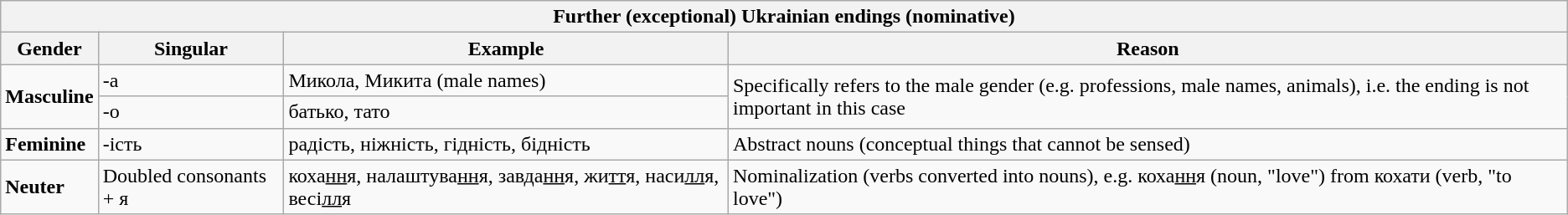<table class="wikitable" align="center">
<tr>
<th colspan="4">Further (exceptional) Ukrainian endings (nominative)</th>
</tr>
<tr>
<th>Gender</th>
<th>Singular</th>
<th>Example</th>
<th>Reason</th>
</tr>
<tr>
<td rowspan="2"><strong>Masculine</strong></td>
<td>-а</td>
<td>Микол<span>а</span>, Микит<span>а</span> (male names)</td>
<td rowspan="2">Specifically refers to the male gender (e.g. professions, male names, animals), i.e. the ending is not important in this case</td>
</tr>
<tr>
<td>-о</td>
<td>батьк<span>о</span>, тат<span>о</span></td>
</tr>
<tr>
<td><strong>Feminine</strong></td>
<td>-ість</td>
<td>рад<span>ість</span>, ніжн<span>ість</span>, гідн<span>ість</span>, бідн<span>ість</span></td>
<td>Abstract nouns (conceptual things that cannot be sensed)</td>
</tr>
<tr>
<td><strong>Neuter</strong></td>
<td>Doubled consonants + я</td>
<td>коха<u>нн</u><span>я</span>, налаштува<u>нн</u><span>я</span>, завда<u>нн</u><span>я</span>, жи<u>тт</u><span>я</span>, наси<u>лл</u><span>я</span>, весі<u>лл</u><span>я</span></td>
<td>Nominalization (verbs converted into nouns), e.g. коха<u>нн</u><span>я</span> (noun, "love") from кохати (verb, "to love")</td>
</tr>
</table>
